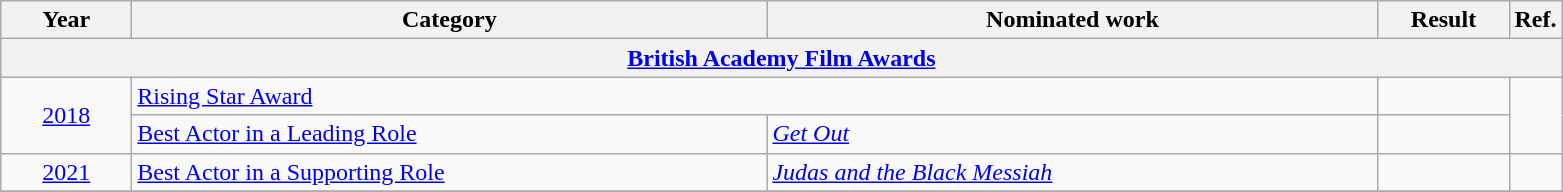<table class=wikitable>
<tr>
<th scope="col" style="width:5em;">Year</th>
<th scope="col" style="width:26em;">Category</th>
<th scope="col" style="width:25em;">Nominated work</th>
<th scope="col" style="width:5em;">Result</th>
<th>Ref.</th>
</tr>
<tr>
<th colspan=5><a href='#'>British Academy Film Awards</a></th>
</tr>
<tr>
<td style="text-align:center;", rowspan="2"><a href='#'>2018</a></td>
<td colspan=2><a href='#'>Rising Star Award</a></td>
<td></td>
<td rowspan="2" style="text-align:center;"></td>
</tr>
<tr>
<td><a href='#'>Best Actor in a Leading Role</a></td>
<td><em><a href='#'>Get Out</a></em></td>
<td></td>
</tr>
<tr>
<td style="text-align:center;", rowspan="1"><a href='#'>2021</a></td>
<td><a href='#'>Best Actor in a Supporting Role</a></td>
<td><em><a href='#'>Judas and the Black Messiah</a></em></td>
<td></td>
<td style="text-align:center;"></td>
</tr>
<tr>
</tr>
</table>
